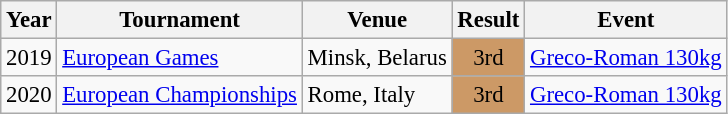<table class="wikitable" style="font-size:95%;">
<tr>
<th>Year</th>
<th>Tournament</th>
<th>Venue</th>
<th>Result</th>
<th>Event</th>
</tr>
<tr>
<td>2019</td>
<td><a href='#'>European Games</a></td>
<td>Minsk, Belarus</td>
<td align="center" bgcolor="cc9966">3rd</td>
<td><a href='#'>Greco-Roman 130kg</a></td>
</tr>
<tr>
<td>2020</td>
<td><a href='#'>European Championships</a></td>
<td>Rome, Italy</td>
<td align="center" bgcolor="cc9966">3rd</td>
<td><a href='#'>Greco-Roman 130kg</a></td>
</tr>
</table>
